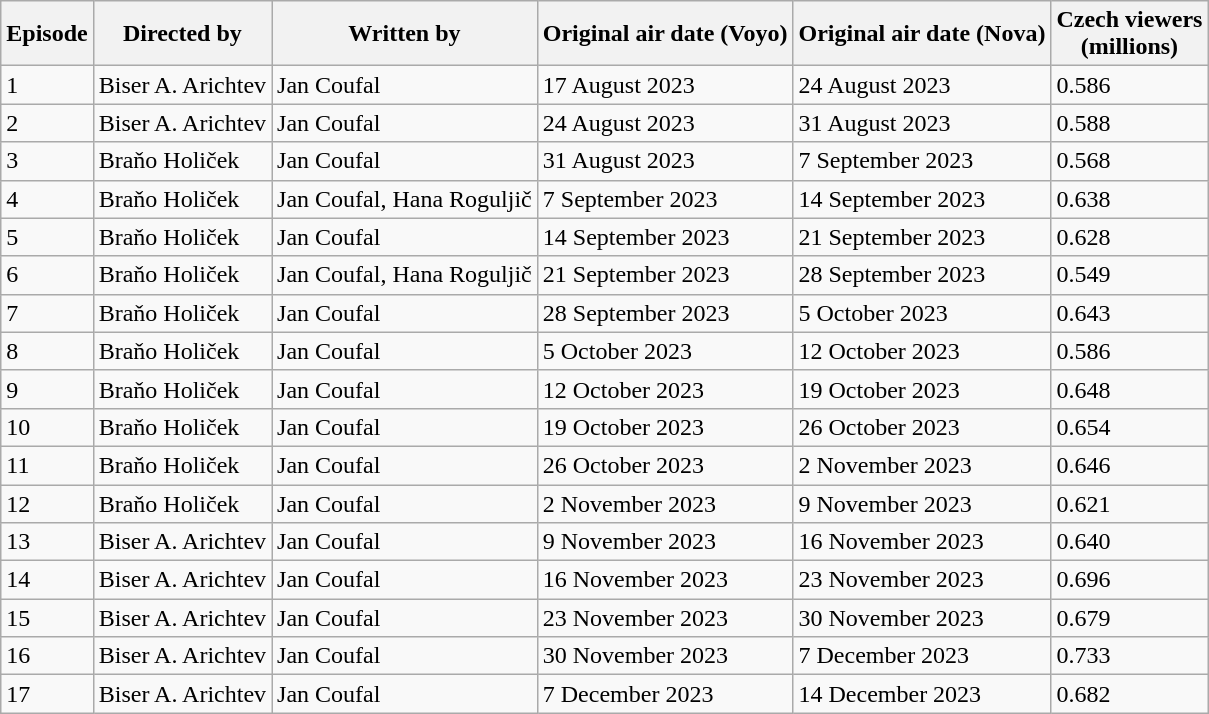<table class="wikitable">
<tr>
<th>Episode</th>
<th>Directed by</th>
<th>Written by</th>
<th>Original air date (Voyo)</th>
<th>Original air date (Nova)</th>
<th>Czech viewers<br>(millions)</th>
</tr>
<tr>
<td>1</td>
<td>Biser A. Arichtev</td>
<td>Jan Coufal</td>
<td>17 August 2023</td>
<td>24 August 2023</td>
<td>0.586</td>
</tr>
<tr>
<td>2</td>
<td>Biser A. Arichtev</td>
<td>Jan Coufal</td>
<td>24 August 2023</td>
<td>31 August 2023</td>
<td>0.588</td>
</tr>
<tr>
<td>3</td>
<td>Braňo Holiček</td>
<td>Jan Coufal</td>
<td>31 August 2023</td>
<td>7 September 2023</td>
<td>0.568</td>
</tr>
<tr>
<td>4</td>
<td>Braňo Holiček</td>
<td>Jan Coufal, Hana Roguljič</td>
<td>7 September 2023</td>
<td>14 September 2023</td>
<td>0.638</td>
</tr>
<tr>
<td>5</td>
<td>Braňo Holiček</td>
<td>Jan Coufal</td>
<td>14 September 2023</td>
<td>21 September 2023</td>
<td>0.628</td>
</tr>
<tr>
<td>6</td>
<td>Braňo Holiček</td>
<td>Jan Coufal, Hana Roguljič</td>
<td>21 September 2023</td>
<td>28 September 2023</td>
<td>0.549</td>
</tr>
<tr>
<td>7</td>
<td>Braňo Holiček</td>
<td>Jan Coufal</td>
<td>28 September 2023</td>
<td>5 October 2023</td>
<td>0.643</td>
</tr>
<tr>
<td>8</td>
<td>Braňo Holiček</td>
<td>Jan Coufal</td>
<td>5 October 2023</td>
<td>12 October 2023</td>
<td>0.586</td>
</tr>
<tr>
<td>9</td>
<td>Braňo Holiček</td>
<td>Jan Coufal</td>
<td>12 October 2023</td>
<td>19 October 2023</td>
<td>0.648</td>
</tr>
<tr>
<td>10</td>
<td>Braňo Holiček</td>
<td>Jan Coufal</td>
<td>19 October 2023</td>
<td>26 October 2023</td>
<td>0.654</td>
</tr>
<tr>
<td>11</td>
<td>Braňo Holiček</td>
<td>Jan Coufal</td>
<td>26 October 2023</td>
<td>2 November 2023</td>
<td>0.646</td>
</tr>
<tr>
<td>12</td>
<td>Braňo Holiček</td>
<td>Jan Coufal</td>
<td>2 November 2023</td>
<td>9 November 2023</td>
<td>0.621</td>
</tr>
<tr>
<td>13</td>
<td>Biser A. Arichtev</td>
<td>Jan Coufal</td>
<td>9 November 2023</td>
<td>16 November 2023</td>
<td>0.640</td>
</tr>
<tr>
<td>14</td>
<td>Biser A. Arichtev</td>
<td>Jan Coufal</td>
<td>16 November 2023</td>
<td>23 November 2023</td>
<td>0.696</td>
</tr>
<tr>
<td>15</td>
<td>Biser A. Arichtev</td>
<td>Jan Coufal</td>
<td>23 November 2023</td>
<td>30 November 2023</td>
<td>0.679</td>
</tr>
<tr>
<td>16</td>
<td>Biser A. Arichtev</td>
<td>Jan Coufal</td>
<td>30 November 2023</td>
<td>7 December 2023</td>
<td>0.733</td>
</tr>
<tr>
<td>17</td>
<td>Biser A. Arichtev</td>
<td>Jan Coufal</td>
<td>7 December 2023</td>
<td>14 December 2023</td>
<td>0.682</td>
</tr>
</table>
